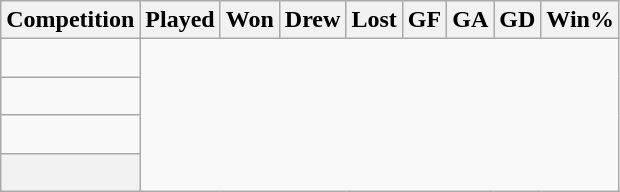<table class="wikitable sortable" style="text-align: center;">
<tr>
<th>Competition</th>
<th>Played</th>
<th>Won</th>
<th>Drew</th>
<th>Lost</th>
<th>GF</th>
<th>GA</th>
<th>GD</th>
<th>Win%</th>
</tr>
<tr>
<td align=left><br></td>
</tr>
<tr>
<td align=left><br></td>
</tr>
<tr>
<td align=left><br></td>
</tr>
<tr class="sortbottom">
<th><br></th>
</tr>
</table>
